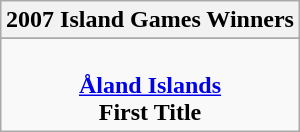<table class="wikitable" style="text-align: center; margin: 0 auto;">
<tr>
<th>2007 Island Games Winners</th>
</tr>
<tr>
</tr>
<tr>
<td><br><strong><a href='#'>Åland Islands</a></strong><br><strong>First Title</strong></td>
</tr>
</table>
